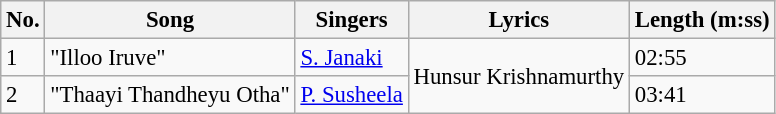<table class="wikitable" style="font-size:95%;">
<tr>
<th>No.</th>
<th>Song</th>
<th>Singers</th>
<th>Lyrics</th>
<th>Length (m:ss)</th>
</tr>
<tr>
<td>1</td>
<td>"Illoo Iruve"</td>
<td><a href='#'>S. Janaki</a></td>
<td rowspan=2>Hunsur Krishnamurthy</td>
<td>02:55</td>
</tr>
<tr>
<td>2</td>
<td>"Thaayi Thandheyu Otha"</td>
<td><a href='#'>P. Susheela</a></td>
<td>03:41</td>
</tr>
</table>
